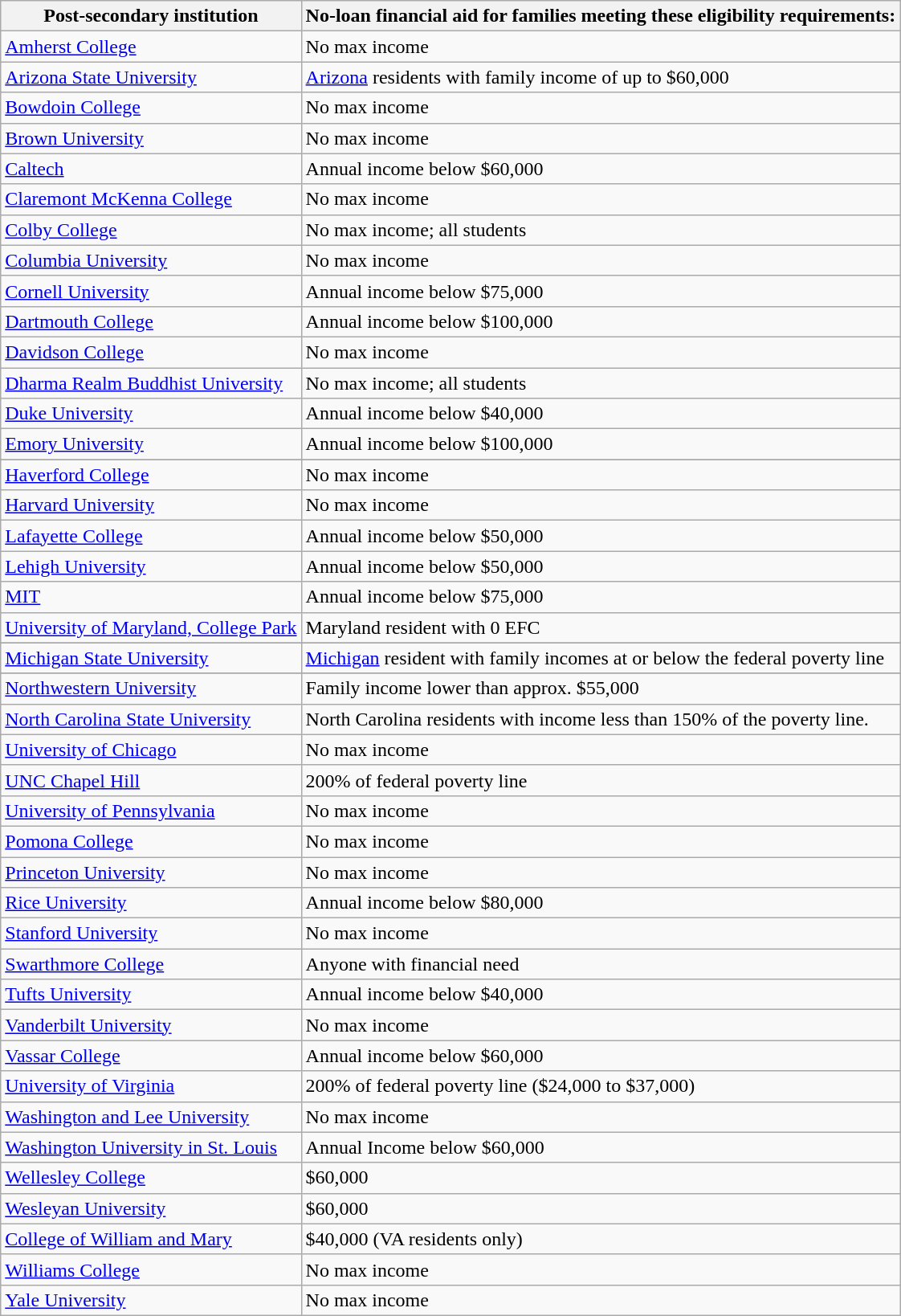<table class="wikitable">
<tr>
<th>Post-secondary institution</th>
<th>No-loan financial aid for families meeting these eligibility requirements:</th>
</tr>
<tr>
<td><a href='#'>Amherst College</a></td>
<td>No max income</td>
</tr>
<tr>
<td><a href='#'>Arizona State University</a></td>
<td><a href='#'>Arizona</a> residents with family income of up to $60,000</td>
</tr>
<tr>
<td><a href='#'>Bowdoin College</a></td>
<td>No max income</td>
</tr>
<tr>
<td><a href='#'>Brown University</a></td>
<td>No max income</td>
</tr>
<tr>
<td><a href='#'>Caltech</a></td>
<td>Annual income below $60,000</td>
</tr>
<tr>
<td><a href='#'>Claremont McKenna College</a></td>
<td>No max income</td>
</tr>
<tr>
<td><a href='#'>Colby College</a></td>
<td>No max income; all students</td>
</tr>
<tr>
<td><a href='#'>Columbia University</a></td>
<td>No max income</td>
</tr>
<tr>
<td><a href='#'>Cornell University</a></td>
<td>Annual income below $75,000</td>
</tr>
<tr>
<td><a href='#'>Dartmouth College</a></td>
<td>Annual income below $100,000</td>
</tr>
<tr>
<td><a href='#'>Davidson College</a></td>
<td>No max income</td>
</tr>
<tr>
<td><a href='#'>Dharma Realm Buddhist University</a></td>
<td>No max income; all students</td>
</tr>
<tr>
<td><a href='#'>Duke University</a></td>
<td>Annual income below $40,000</td>
</tr>
<tr>
<td><a href='#'>Emory University</a></td>
<td>Annual income below $100,000</td>
</tr>
<tr>
</tr>
<tr>
<td><a href='#'>Haverford College</a></td>
<td>No max income</td>
</tr>
<tr>
<td><a href='#'>Harvard University</a></td>
<td>No max income</td>
</tr>
<tr>
<td><a href='#'>Lafayette College</a></td>
<td>Annual income below $50,000</td>
</tr>
<tr>
<td><a href='#'>Lehigh University</a></td>
<td>Annual income below $50,000</td>
</tr>
<tr>
<td><a href='#'>MIT</a></td>
<td>Annual income below $75,000</td>
</tr>
<tr>
<td><a href='#'>University of Maryland, College Park</a></td>
<td>Maryland resident with 0 EFC</td>
</tr>
<tr>
</tr>
<tr>
<td><a href='#'>Michigan State University</a></td>
<td><a href='#'>Michigan</a> resident with family incomes at or below the federal poverty line</td>
</tr>
<tr>
</tr>
<tr>
<td><a href='#'>Northwestern University</a></td>
<td>Family income lower than approx. $55,000</td>
</tr>
<tr>
<td><a href='#'>North Carolina State University</a></td>
<td>North Carolina residents with income less than 150% of the poverty line.</td>
</tr>
<tr>
<td><a href='#'>University of Chicago</a></td>
<td>No max income</td>
</tr>
<tr>
<td><a href='#'>UNC Chapel Hill</a></td>
<td>200% of federal poverty line</td>
</tr>
<tr>
<td><a href='#'>University of Pennsylvania</a></td>
<td>No max income</td>
</tr>
<tr>
<td><a href='#'>Pomona College</a></td>
<td>No max income</td>
</tr>
<tr>
<td><a href='#'>Princeton University</a></td>
<td>No max income</td>
</tr>
<tr>
<td><a href='#'>Rice University</a></td>
<td>Annual income below $80,000</td>
</tr>
<tr>
<td><a href='#'>Stanford University</a></td>
<td>No max income</td>
</tr>
<tr>
<td><a href='#'>Swarthmore College</a></td>
<td>Anyone with financial need</td>
</tr>
<tr>
<td><a href='#'>Tufts University</a></td>
<td>Annual income below $40,000</td>
</tr>
<tr>
<td><a href='#'>Vanderbilt University</a></td>
<td>No max income</td>
</tr>
<tr>
<td><a href='#'>Vassar College</a></td>
<td>Annual income below $60,000</td>
</tr>
<tr>
<td><a href='#'>University of Virginia</a></td>
<td>200% of federal poverty line ($24,000 to $37,000)</td>
</tr>
<tr>
<td><a href='#'>Washington and Lee University</a></td>
<td>No max income</td>
</tr>
<tr>
<td><a href='#'>Washington University in St. Louis</a></td>
<td>Annual Income below $60,000</td>
</tr>
<tr>
<td><a href='#'>Wellesley College</a></td>
<td>$60,000</td>
</tr>
<tr>
<td><a href='#'>Wesleyan University</a></td>
<td>$60,000</td>
</tr>
<tr>
<td><a href='#'>College of William and Mary</a></td>
<td>$40,000 (VA residents only)</td>
</tr>
<tr>
<td><a href='#'>Williams College</a></td>
<td>No max income</td>
</tr>
<tr>
<td><a href='#'>Yale University</a></td>
<td>No max income</td>
</tr>
</table>
